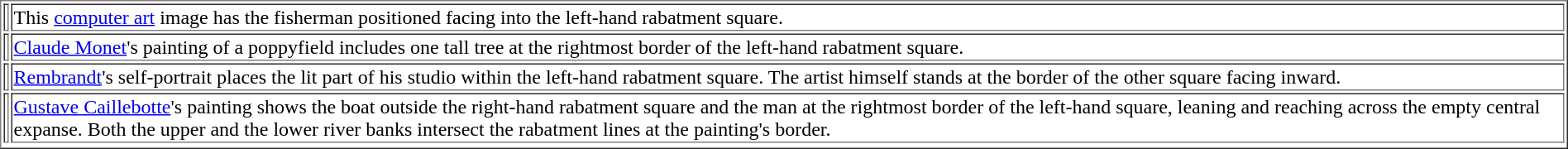<table border="1">
<tr>
<td></td>
<td>This <a href='#'>computer art</a> image has the fisherman positioned facing into the left-hand rabatment square.</td>
</tr>
<tr>
<td></td>
<td><a href='#'>Claude Monet</a>'s painting of a poppyfield includes one tall tree at the rightmost border of the left-hand rabatment square.</td>
</tr>
<tr>
<td></td>
<td><a href='#'>Rembrandt</a>'s self-portrait places the lit part of his studio within the left-hand rabatment square. The artist himself stands at the border of the other square facing inward.</td>
</tr>
<tr>
<td></td>
<td><a href='#'>Gustave Caillebotte</a>'s painting shows the boat outside the right-hand rabatment square and the man at the rightmost border of the left-hand square, leaning and reaching across the empty central expanse. Both the upper and the lower river banks intersect the rabatment lines at the painting's border.</td>
</tr>
<tr>
</tr>
</table>
